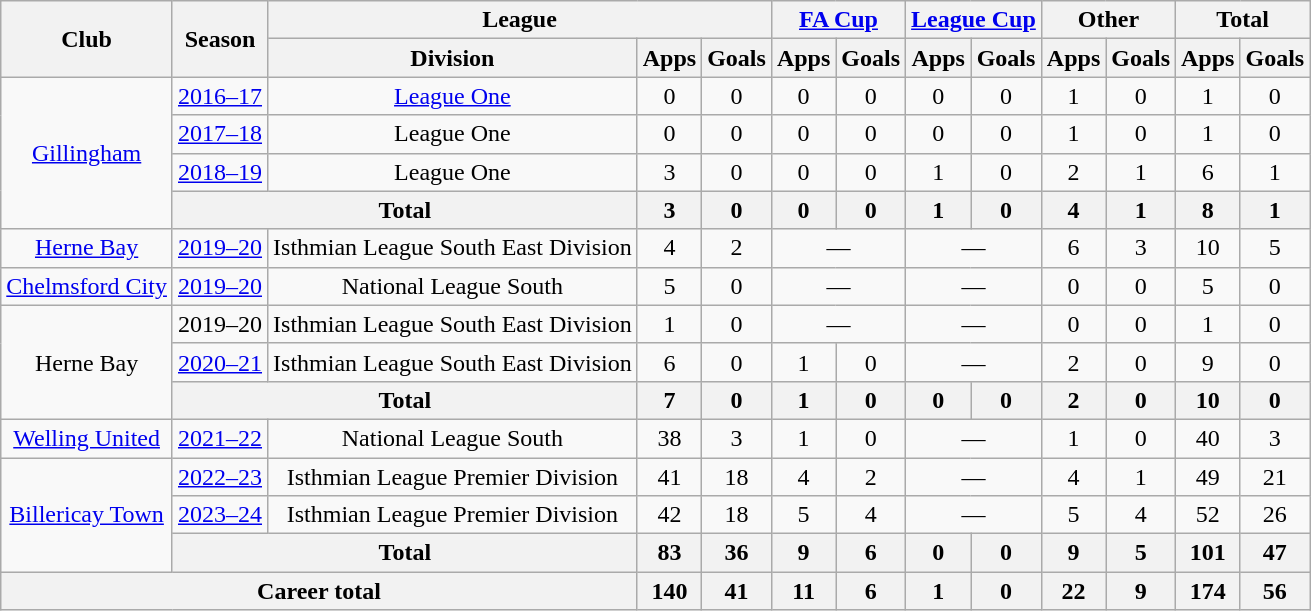<table class="wikitable" style="text-align: center;">
<tr>
<th rowspan="2">Club</th>
<th rowspan="2">Season</th>
<th colspan="3">League</th>
<th colspan="2"><a href='#'>FA Cup</a></th>
<th colspan="2"><a href='#'>League Cup</a></th>
<th colspan="2">Other</th>
<th colspan="2">Total</th>
</tr>
<tr>
<th>Division</th>
<th>Apps</th>
<th>Goals</th>
<th>Apps</th>
<th>Goals</th>
<th>Apps</th>
<th>Goals</th>
<th>Apps</th>
<th>Goals</th>
<th>Apps</th>
<th>Goals</th>
</tr>
<tr>
<td rowspan="4"><a href='#'>Gillingham</a></td>
<td><a href='#'>2016–17</a></td>
<td><a href='#'>League One</a></td>
<td>0</td>
<td>0</td>
<td>0</td>
<td>0</td>
<td>0</td>
<td>0</td>
<td>1</td>
<td>0</td>
<td>1</td>
<td>0</td>
</tr>
<tr>
<td><a href='#'>2017–18</a></td>
<td>League One</td>
<td>0</td>
<td>0</td>
<td>0</td>
<td>0</td>
<td>0</td>
<td>0</td>
<td>1</td>
<td>0</td>
<td>1</td>
<td>0</td>
</tr>
<tr>
<td><a href='#'>2018–19</a></td>
<td>League One</td>
<td>3</td>
<td>0</td>
<td>0</td>
<td>0</td>
<td>1</td>
<td>0</td>
<td>2</td>
<td>1</td>
<td>6</td>
<td>1</td>
</tr>
<tr>
<th colspan="2">Total</th>
<th>3</th>
<th>0</th>
<th>0</th>
<th>0</th>
<th>1</th>
<th>0</th>
<th>4</th>
<th>1</th>
<th>8</th>
<th>1</th>
</tr>
<tr>
<td><a href='#'>Herne Bay</a></td>
<td><a href='#'>2019–20</a></td>
<td>Isthmian League South East Division</td>
<td>4</td>
<td>2</td>
<td colspan="2">—</td>
<td colspan="2">—</td>
<td>6</td>
<td>3</td>
<td>10</td>
<td>5</td>
</tr>
<tr>
<td><a href='#'>Chelmsford City</a></td>
<td><a href='#'>2019–20</a></td>
<td>National League South</td>
<td>5</td>
<td>0</td>
<td colspan="2">—</td>
<td colspan="2">—</td>
<td>0</td>
<td>0</td>
<td>5</td>
<td>0</td>
</tr>
<tr>
<td rowspan="3">Herne Bay</td>
<td>2019–20</td>
<td>Isthmian League South East Division</td>
<td>1</td>
<td>0</td>
<td colspan="2">—</td>
<td colspan="2">—</td>
<td>0</td>
<td>0</td>
<td>1</td>
<td>0</td>
</tr>
<tr>
<td><a href='#'>2020–21</a></td>
<td>Isthmian League South East Division</td>
<td>6</td>
<td>0</td>
<td>1</td>
<td>0</td>
<td colspan="2">—</td>
<td>2</td>
<td>0</td>
<td>9</td>
<td>0</td>
</tr>
<tr>
<th colspan="2">Total</th>
<th>7</th>
<th>0</th>
<th>1</th>
<th>0</th>
<th>0</th>
<th>0</th>
<th>2</th>
<th>0</th>
<th>10</th>
<th>0</th>
</tr>
<tr>
<td><a href='#'>Welling United</a></td>
<td><a href='#'>2021–22</a></td>
<td>National League South</td>
<td>38</td>
<td>3</td>
<td>1</td>
<td>0</td>
<td colspan="2">—</td>
<td>1</td>
<td>0</td>
<td>40</td>
<td>3</td>
</tr>
<tr>
<td rowspan="3"><a href='#'>Billericay Town</a></td>
<td><a href='#'>2022–23</a></td>
<td>Isthmian League Premier Division</td>
<td>41</td>
<td>18</td>
<td>4</td>
<td>2</td>
<td colspan="2">—</td>
<td>4</td>
<td>1</td>
<td>49</td>
<td>21</td>
</tr>
<tr>
<td><a href='#'>2023–24</a></td>
<td>Isthmian League Premier Division</td>
<td>42</td>
<td>18</td>
<td>5</td>
<td>4</td>
<td colspan="2">—</td>
<td>5</td>
<td>4</td>
<td>52</td>
<td>26</td>
</tr>
<tr>
<th colspan="2">Total</th>
<th>83</th>
<th>36</th>
<th>9</th>
<th>6</th>
<th>0</th>
<th>0</th>
<th>9</th>
<th>5</th>
<th>101</th>
<th>47</th>
</tr>
<tr>
<th colspan="3">Career total</th>
<th>140</th>
<th>41</th>
<th>11</th>
<th>6</th>
<th>1</th>
<th>0</th>
<th>22</th>
<th>9</th>
<th>174</th>
<th>56</th>
</tr>
</table>
